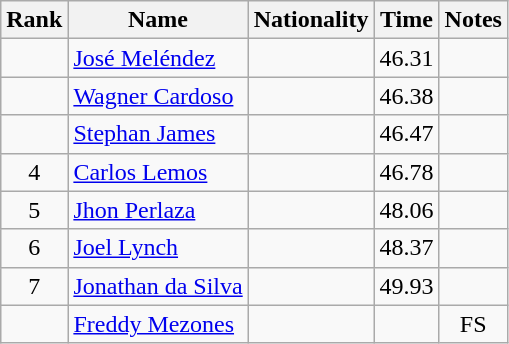<table class="wikitable sortable" style="text-align:center">
<tr>
<th>Rank</th>
<th>Name</th>
<th>Nationality</th>
<th>Time</th>
<th>Notes</th>
</tr>
<tr>
<td></td>
<td align=left><a href='#'>José Meléndez</a></td>
<td align=left></td>
<td>46.31</td>
<td></td>
</tr>
<tr>
<td></td>
<td align=left><a href='#'>Wagner Cardoso</a></td>
<td align=left></td>
<td>46.38</td>
<td></td>
</tr>
<tr>
<td></td>
<td align=left><a href='#'>Stephan James</a></td>
<td align=left></td>
<td>46.47</td>
<td></td>
</tr>
<tr>
<td>4</td>
<td align=left><a href='#'>Carlos Lemos</a></td>
<td align=left></td>
<td>46.78</td>
<td></td>
</tr>
<tr>
<td>5</td>
<td align=left><a href='#'>Jhon Perlaza</a></td>
<td align=left></td>
<td>48.06</td>
<td></td>
</tr>
<tr>
<td>6</td>
<td align=left><a href='#'>Joel Lynch</a></td>
<td align=left></td>
<td>48.37</td>
<td></td>
</tr>
<tr>
<td>7</td>
<td align=left><a href='#'>Jonathan da Silva</a></td>
<td align=left></td>
<td>49.93</td>
<td></td>
</tr>
<tr>
<td></td>
<td align=left><a href='#'>Freddy Mezones</a></td>
<td align=left></td>
<td></td>
<td>FS</td>
</tr>
</table>
